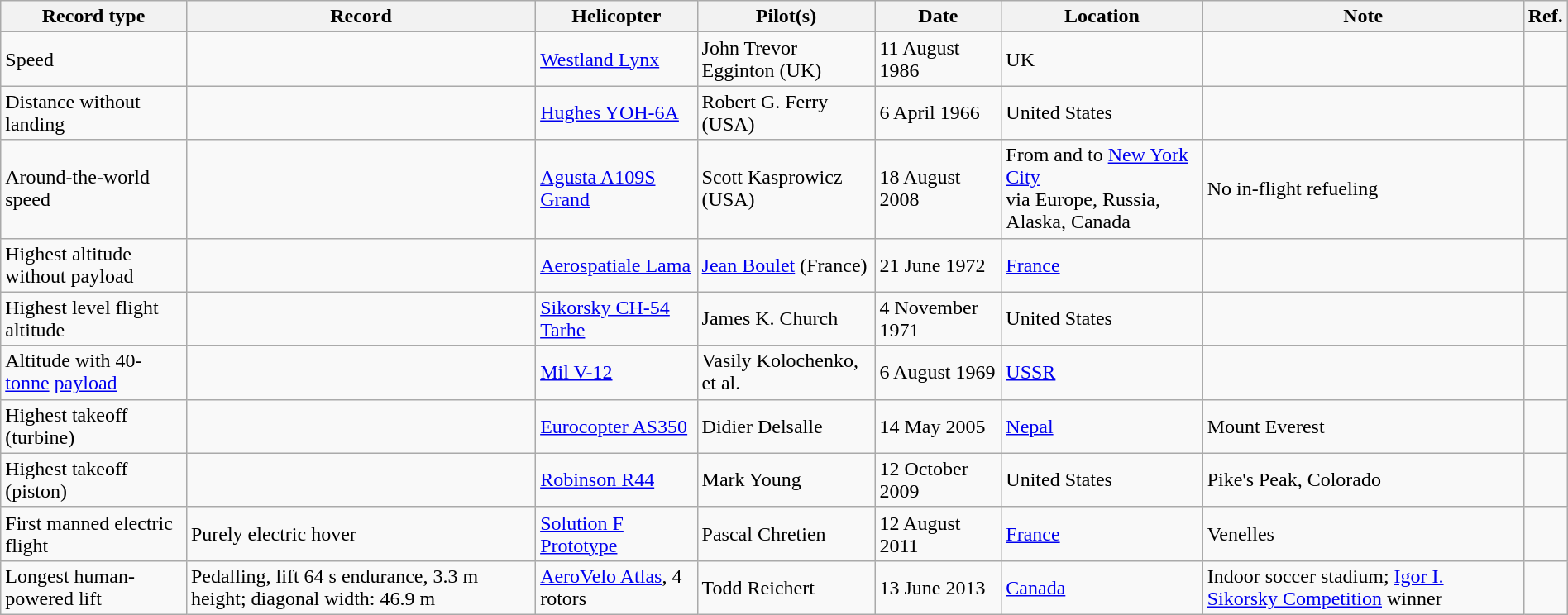<table class="wikitable sortable" style="margin: 1em auto;">
<tr>
<th>Record type</th>
<th>Record</th>
<th>Helicopter</th>
<th>Pilot(s)</th>
<th>Date</th>
<th>Location</th>
<th>Note</th>
<th>Ref.</th>
</tr>
<tr>
<td>Speed</td>
<td></td>
<td><a href='#'>Westland Lynx</a></td>
<td>John Trevor Egginton (UK)</td>
<td>11 August 1986</td>
<td>UK</td>
<td></td>
<td></td>
</tr>
<tr>
<td>Distance without landing</td>
<td></td>
<td><a href='#'>Hughes YOH-6A</a></td>
<td>Robert G. Ferry (USA)</td>
<td>6 April 1966</td>
<td>United States</td>
<td></td>
<td></td>
</tr>
<tr>
<td>Around-the-world speed</td>
<td></td>
<td><a href='#'>Agusta A109S Grand</a></td>
<td>Scott Kasprowicz (USA)</td>
<td>18 August 2008</td>
<td>From and to <a href='#'>New York City</a> <br>via Europe, Russia, Alaska, Canada</td>
<td>No in-flight refueling</td>
<td></td>
</tr>
<tr>
<td>Highest altitude without payload</td>
<td></td>
<td><a href='#'>Aerospatiale Lama</a></td>
<td><a href='#'>Jean Boulet</a> (France)</td>
<td>21 June 1972</td>
<td><a href='#'>France</a></td>
<td></td>
<td></td>
</tr>
<tr>
<td>Highest level flight altitude</td>
<td></td>
<td><a href='#'>Sikorsky CH-54 Tarhe</a></td>
<td>James K. Church</td>
<td>4 November 1971</td>
<td>United States</td>
<td></td>
<td></td>
</tr>
<tr>
<td>Altitude with 40-<a href='#'>tonne</a> <a href='#'>payload</a></td>
<td></td>
<td><a href='#'>Mil V-12</a></td>
<td>Vasily Kolochenko, et al.</td>
<td>6 August 1969</td>
<td><a href='#'>USSR</a></td>
<td></td>
<td></td>
</tr>
<tr>
<td>Highest takeoff (turbine)</td>
<td></td>
<td><a href='#'>Eurocopter AS350</a></td>
<td>Didier Delsalle</td>
<td>14 May 2005</td>
<td><a href='#'>Nepal</a></td>
<td>Mount Everest</td>
<td></td>
</tr>
<tr>
<td>Highest takeoff (piston)</td>
<td></td>
<td><a href='#'>Robinson R44</a></td>
<td>Mark Young</td>
<td>12 October 2009</td>
<td>United States</td>
<td>Pike's Peak, Colorado</td>
<td></td>
</tr>
<tr>
<td>First manned electric flight</td>
<td>Purely electric hover</td>
<td><a href='#'>Solution F Prototype</a></td>
<td>Pascal Chretien</td>
<td>12 August 2011</td>
<td><a href='#'>France</a></td>
<td>Venelles</td>
<td></td>
</tr>
<tr>
<td>Longest human-powered lift</td>
<td>Pedalling, lift 64 s endurance, 3.3 m height; diagonal width: 46.9 m</td>
<td><a href='#'>AeroVelo Atlas</a>, 4 rotors</td>
<td>Todd Reichert</td>
<td>13 June 2013</td>
<td><a href='#'>Canada</a></td>
<td>Indoor soccer stadium; <a href='#'>Igor I. Sikorsky Competition</a> winner</td>
<td></td>
</tr>
</table>
